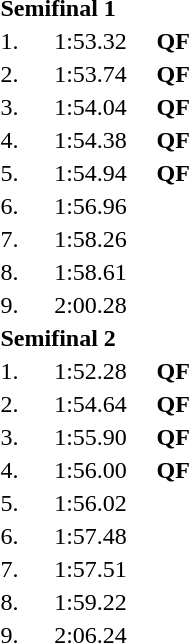<table style="text-align:center">
<tr>
<td colspan=4 align=left><strong>Semifinal 1</strong></td>
</tr>
<tr>
<td width-30>1.</td>
<td align=left></td>
<td width=80>1:53.32</td>
<td><strong>QF</strong></td>
</tr>
<tr>
<td>2.</td>
<td align=left></td>
<td>1:53.74</td>
<td><strong>QF</strong></td>
</tr>
<tr>
<td>3.</td>
<td align=left></td>
<td>1:54.04</td>
<td><strong>QF</strong></td>
</tr>
<tr>
<td>4.</td>
<td align=left></td>
<td>1:54.38</td>
<td><strong>QF</strong></td>
</tr>
<tr>
<td>5.</td>
<td align=left></td>
<td>1:54.94</td>
<td><strong>QF</strong></td>
</tr>
<tr>
<td>6.</td>
<td align=left></td>
<td>1:56.96</td>
<td></td>
</tr>
<tr>
<td>7.</td>
<td align=left></td>
<td>1:58.26</td>
<td></td>
</tr>
<tr>
<td>8.</td>
<td align=left></td>
<td>1:58.61</td>
<td></td>
</tr>
<tr>
<td>9.</td>
<td align=left></td>
<td>2:00.28</td>
<td></td>
</tr>
<tr>
<td colspan=4 align=left><strong>Semifinal 2</strong></td>
</tr>
<tr>
<td width-30>1.</td>
<td align=left></td>
<td width=80>1:52.28</td>
<td><strong>QF</strong></td>
</tr>
<tr>
<td>2.</td>
<td align=left></td>
<td>1:54.64</td>
<td><strong>QF</strong></td>
</tr>
<tr>
<td>3.</td>
<td align=left></td>
<td>1:55.90</td>
<td><strong>QF</strong></td>
</tr>
<tr>
<td>4.</td>
<td align=left></td>
<td>1:56.00</td>
<td><strong>QF</strong></td>
</tr>
<tr>
<td>5.</td>
<td align=left></td>
<td>1:56.02</td>
<td></td>
</tr>
<tr>
<td>6.</td>
<td align=left></td>
<td>1:57.48</td>
<td></td>
</tr>
<tr>
<td>7.</td>
<td align=left></td>
<td>1:57.51</td>
<td></td>
</tr>
<tr>
<td>8.</td>
<td align=left></td>
<td>1:59.22</td>
<td></td>
</tr>
<tr>
<td>9.</td>
<td align=left></td>
<td>2:06.24</td>
<td></td>
</tr>
</table>
